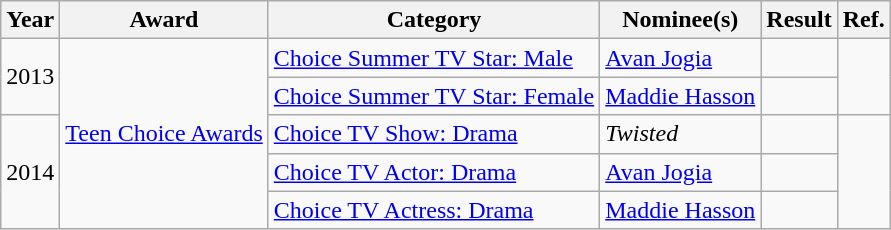<table class="wikitable">
<tr>
<th>Year</th>
<th>Award</th>
<th>Category</th>
<th>Nominee(s)</th>
<th>Result</th>
<th>Ref.</th>
</tr>
<tr>
<td rowspan="2">2013</td>
<td rowspan="5"><a href='#'>Teen Choice Awards</a></td>
<td><a href='#'>Choice Summer TV Star: Male</a></td>
<td><a href='#'>Avan Jogia</a></td>
<td></td>
<td rowspan="2" style="text-align:center;"></td>
</tr>
<tr>
<td><a href='#'>Choice Summer TV Star: Female</a></td>
<td><a href='#'>Maddie Hasson</a></td>
<td></td>
</tr>
<tr>
<td rowspan="3">2014</td>
<td><a href='#'>Choice TV Show: Drama</a></td>
<td><em>Twisted</em></td>
<td></td>
<td rowspan="3" style="text-align:center;"></td>
</tr>
<tr>
<td><a href='#'>Choice TV Actor: Drama</a></td>
<td><a href='#'>Avan Jogia</a></td>
<td></td>
</tr>
<tr>
<td><a href='#'>Choice TV Actress: Drama</a></td>
<td><a href='#'>Maddie Hasson</a></td>
<td></td>
</tr>
</table>
